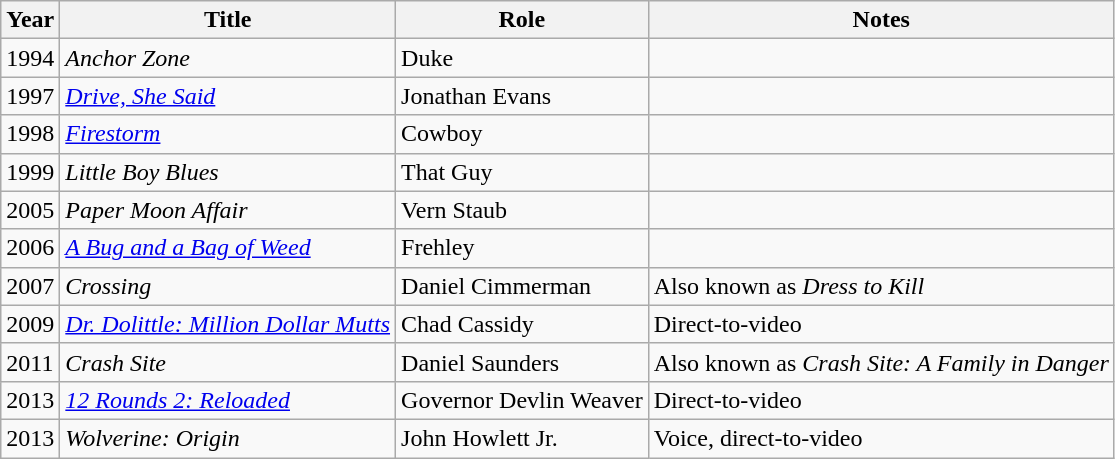<table class="wikitable sortable">
<tr>
<th>Year</th>
<th>Title</th>
<th>Role</th>
<th class="unsortable">Notes</th>
</tr>
<tr>
<td>1994</td>
<td><em>Anchor Zone</em></td>
<td>Duke</td>
<td></td>
</tr>
<tr>
<td>1997</td>
<td><em><a href='#'>Drive, She Said</a></em></td>
<td>Jonathan Evans</td>
<td></td>
</tr>
<tr>
<td>1998</td>
<td><em><a href='#'>Firestorm</a></em></td>
<td>Cowboy</td>
<td></td>
</tr>
<tr>
<td>1999</td>
<td><em>Little Boy Blues</em></td>
<td>That Guy</td>
<td></td>
</tr>
<tr>
<td>2005</td>
<td><em>Paper Moon Affair</em></td>
<td>Vern Staub</td>
<td></td>
</tr>
<tr>
<td>2006</td>
<td data-sort-value="Bug and a Bag of Weed, A"><em><a href='#'>A Bug and a Bag of Weed</a></em></td>
<td>Frehley</td>
<td></td>
</tr>
<tr>
<td>2007</td>
<td><em>Crossing</em></td>
<td>Daniel Cimmerman</td>
<td>Also known as <em>Dress to Kill</em></td>
</tr>
<tr>
<td>2009</td>
<td><em><a href='#'>Dr. Dolittle: Million Dollar Mutts</a></em></td>
<td>Chad Cassidy</td>
<td>Direct-to-video</td>
</tr>
<tr>
<td>2011</td>
<td><em>Crash Site</em></td>
<td>Daniel Saunders</td>
<td>Also known as <em>Crash Site: A Family in Danger</em></td>
</tr>
<tr>
<td>2013</td>
<td><em><a href='#'>12 Rounds 2: Reloaded</a></em></td>
<td>Governor Devlin Weaver</td>
<td>Direct-to-video</td>
</tr>
<tr>
<td>2013</td>
<td><em>Wolverine: Origin</em></td>
<td>John Howlett Jr.</td>
<td>Voice, direct-to-video</td>
</tr>
</table>
